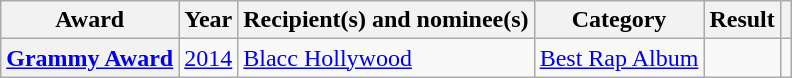<table class="wikitable sortable plainrowheaders">
<tr>
<th scope="col">Award</th>
<th scope="col">Year</th>
<th scope="col">Recipient(s) and nominee(s)</th>
<th scope="col">Category</th>
<th scope="col">Result</th>
<th scope="col" class="unsortable"></th>
</tr>
<tr>
<th scope="row" rowspan="5"><a href='#'>Grammy Award</a></th>
<td><a href='#'>2014</a></td>
<td><a href='#'>Blacc Hollywood</a></td>
<td><a href='#'>Best Rap Album</a></td>
<td></td>
<td rowspan="6" align="center"></td>
</tr>
</table>
